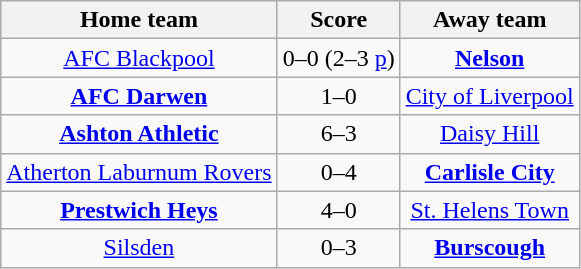<table class="wikitable" style="text-align: center">
<tr>
<th>Home team</th>
<th>Score</th>
<th>Away team</th>
</tr>
<tr>
<td><a href='#'>AFC Blackpool</a></td>
<td>0–0 (2–3 <a href='#'>p</a>)</td>
<td><strong><a href='#'>Nelson</a></strong></td>
</tr>
<tr>
<td><strong><a href='#'>AFC Darwen</a></strong></td>
<td>1–0</td>
<td><a href='#'>City of Liverpool</a></td>
</tr>
<tr>
<td><strong><a href='#'>Ashton Athletic</a></strong></td>
<td>6–3</td>
<td><a href='#'>Daisy Hill</a></td>
</tr>
<tr>
<td><a href='#'>Atherton Laburnum Rovers</a></td>
<td>0–4</td>
<td><strong><a href='#'>Carlisle City</a></strong></td>
</tr>
<tr>
<td><strong><a href='#'>Prestwich Heys</a></strong></td>
<td>4–0</td>
<td><a href='#'>St. Helens Town</a></td>
</tr>
<tr>
<td><a href='#'>Silsden</a></td>
<td>0–3</td>
<td><strong><a href='#'>Burscough</a></strong></td>
</tr>
</table>
